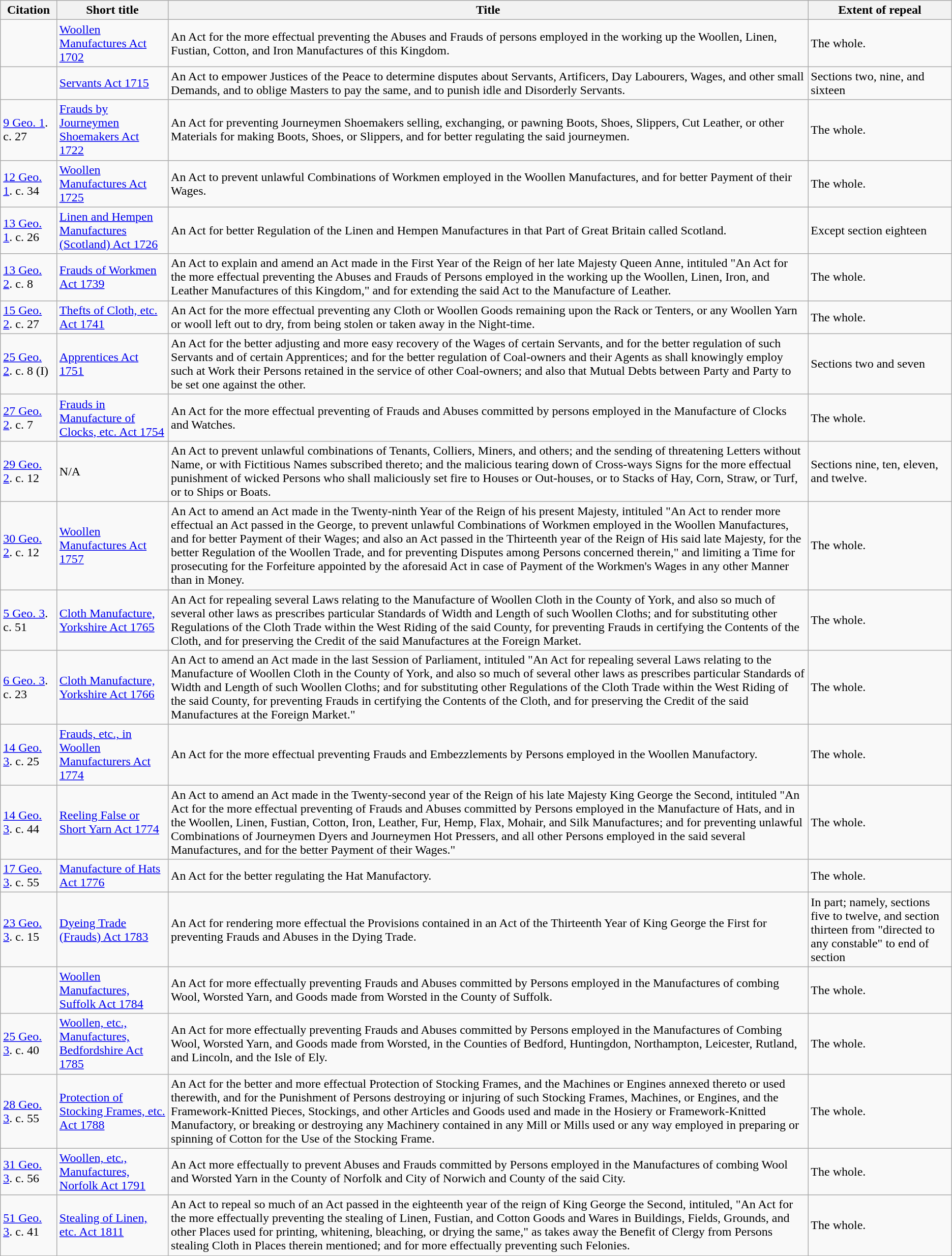<table class="wikitable">
<tr>
<th>Citation</th>
<th>Short title</th>
<th>Title</th>
<th>Extent of repeal</th>
</tr>
<tr>
<td></td>
<td><a href='#'>Woollen Manufactures Act 1702</a></td>
<td>An Act for the more effectual preventing the Abuses and Frauds of persons employed in the working up the Woollen, Linen, Fustian, Cotton, and Iron Manufactures of this Kingdom.</td>
<td>The whole.</td>
</tr>
<tr>
<td></td>
<td><a href='#'>Servants Act 1715</a></td>
<td>An Act to empower Justices of the Peace to determine disputes about Servants, Artificers, Day Labourers, Wages, and other small Demands, and to oblige Masters to pay the same, and to punish idle and Disorderly Servants.</td>
<td>Sections two, nine, and sixteen</td>
</tr>
<tr>
<td><a href='#'>9 Geo. 1</a>. c. 27</td>
<td><a href='#'>Frauds by Journeymen Shoemakers Act 1722</a></td>
<td>An Act for preventing Journeymen Shoemakers selling, exchanging, or pawning Boots, Shoes, Slippers, Cut Leather, or other Materials for making Boots, Shoes, or Slippers, and for better regulating the said journeymen.</td>
<td>The whole.</td>
</tr>
<tr>
<td><a href='#'>12 Geo. 1</a>. c. 34</td>
<td><a href='#'>Woollen Manufactures Act 1725</a></td>
<td>An Act to prevent unlawful Combinations of Workmen employed in the Woollen Manufactures, and for better Payment of their Wages.</td>
<td>The whole.</td>
</tr>
<tr>
<td><a href='#'>13 Geo. 1</a>. c. 26</td>
<td><a href='#'>Linen and Hempen Manufactures (Scotland) Act 1726</a></td>
<td>An Act for better Regulation of the Linen and Hempen Manufactures in that Part of Great Britain called Scotland.</td>
<td>Except section eighteen</td>
</tr>
<tr>
<td><a href='#'>13 Geo. 2</a>. c. 8</td>
<td><a href='#'>Frauds of Workmen Act 1739</a></td>
<td>An Act to explain and amend an Act made in the First Year of the Reign of her late Majesty Queen Anne, intituled "An Act for the more effectual preventing the Abuses and Frauds of Persons employed in the working up the Woollen, Linen, Iron, and Leather Manufactures of this Kingdom," and for extending the said Act to the Manufacture of Leather.</td>
<td>The whole.</td>
</tr>
<tr>
<td><a href='#'>15 Geo. 2</a>. c. 27</td>
<td><a href='#'>Thefts of Cloth, etc. Act 1741</a></td>
<td>An Act for the more effectual preventing any Cloth or Woollen Goods remaining upon the Rack or Tenters, or any Woollen Yarn or wooll left out to dry, from being stolen or taken away in the Night-time.</td>
<td>The whole.</td>
</tr>
<tr>
<td><a href='#'>25 Geo. 2</a>. c. 8 (I)</td>
<td><a href='#'>Apprentices Act 1751</a></td>
<td>An Act for the better adjusting and more easy recovery of the Wages of certain Servants, and for the better regulation of such Servants and of certain Apprentices; and for the better regulation of Coal-owners and their Agents as shall knowingly employ such at Work their Persons retained in the service of other Coal-owners; and also that Mutual Debts between Party and Party to be set one against the other.</td>
<td>Sections two and seven</td>
</tr>
<tr>
<td><a href='#'>27 Geo. 2</a>. c. 7</td>
<td><a href='#'>Frauds in Manufacture of Clocks, etc. Act 1754</a></td>
<td>An Act for the more effectual preventing of Frauds and Abuses committed by persons employed in the Manufacture of Clocks and Watches.</td>
<td>The whole.</td>
</tr>
<tr>
<td><a href='#'>29 Geo. 2</a>. c. 12</td>
<td>N/A</td>
<td>An Act to prevent unlawful combinations of Tenants, Colliers, Miners, and others; and the sending of threatening Letters without Name, or with Fictitious Names subscribed thereto; and the malicious tearing down of Cross-ways Signs for the more effectual punishment of wicked Persons who shall maliciously set fire to Houses or Out-houses, or to Stacks of Hay, Corn, Straw, or Turf, or to Ships or Boats.</td>
<td>Sections nine, ten, eleven, and twelve.</td>
</tr>
<tr>
<td><a href='#'>30 Geo. 2</a>. c. 12</td>
<td><a href='#'>Woollen Manufactures Act 1757</a></td>
<td>An Act to amend an Act made in the Twenty-ninth Year of the Reign of his present Majesty, intituled "An Act to render more effectual an Act passed in the George, to prevent unlawful Combinations of Workmen employed in the Woollen Manufactures, and for better Payment of their Wages; and also an Act passed in the Thirteenth year of the Reign of His said late Majesty, for the better Regulation of the Woollen Trade, and for preventing Disputes among Persons concerned therein," and limiting a Time for prosecuting for the Forfeiture appointed by the aforesaid Act in case of Payment of the Workmen's Wages in any other Manner than in Money.</td>
<td>The whole.</td>
</tr>
<tr>
<td><a href='#'>5 Geo. 3</a>. c. 51</td>
<td><a href='#'>Cloth Manufacture, Yorkshire Act 1765</a></td>
<td>An Act for repealing several Laws relating to the Manufacture of Woollen Cloth in the County of York, and also so much of several other laws as prescribes particular Standards of Width and Length of such Woollen Cloths; and for substituting other Regulations of the Cloth Trade within the West Riding of the said County, for preventing Frauds in certifying the Contents of the Cloth, and for preserving the Credit of the said Manufactures at the Foreign Market.</td>
<td>The whole.</td>
</tr>
<tr>
<td><a href='#'>6 Geo. 3</a>. c. 23</td>
<td><a href='#'>Cloth Manufacture, Yorkshire Act 1766</a></td>
<td>An Act to amend an Act made in the last Session of Parliament, intituled "An Act for repealing several Laws relating to the Manufacture of Woollen Cloth in the County of York, and also so much of several other laws as prescribes particular Standards of Width and Length of such Woollen Cloths; and for substituting other Regulations of the Cloth Trade within the West Riding of the said County, for preventing Frauds in certifying the Contents of the Cloth, and for preserving the Credit of the said Manufactures at the Foreign Market."</td>
<td>The whole.</td>
</tr>
<tr>
<td><a href='#'>14 Geo. 3</a>. c. 25</td>
<td><a href='#'>Frauds, etc., in Woollen Manufacturers Act 1774</a></td>
<td>An Act for the more effectual preventing Frauds and Embezzlements by Persons employed in the Woollen Manufactory.</td>
<td>The whole.</td>
</tr>
<tr>
<td><a href='#'>14 Geo. 3</a>. c. 44</td>
<td><a href='#'>Reeling False or Short Yarn Act 1774</a></td>
<td>An Act to amend an Act made in the Twenty-second year of the Reign of his late Majesty King George the Second, intituled "An Act for the more effectual preventing of Frauds and Abuses committed by Persons employed in the Manufacture of Hats, and in the Woollen, Linen, Fustian, Cotton, Iron, Leather, Fur, Hemp, Flax, Mohair, and Silk Manufactures; and for preventing unlawful Combinations of Journeymen Dyers and Journeymen Hot Pressers, and all other Persons employed in the said several Manufactures, and for the better Payment of their Wages."</td>
<td>The whole.</td>
</tr>
<tr>
<td><a href='#'>17 Geo. 3</a>. c. 55</td>
<td><a href='#'>Manufacture of Hats Act 1776</a></td>
<td>An Act for the better regulating the Hat Manufactory.</td>
<td>The whole.</td>
</tr>
<tr>
<td><a href='#'>23 Geo. 3</a>. c. 15</td>
<td><a href='#'>Dyeing Trade (Frauds) Act 1783</a></td>
<td>An Act for rendering more effectual the Provisions contained in an Act of the Thirteenth Year of King George the First for preventing Frauds and Abuses in the Dying Trade.</td>
<td>In part; namely, sections five to twelve, and section thirteen from "directed to any constable" to end of section</td>
</tr>
<tr>
<td></td>
<td><a href='#'>Woollen Manufactures, Suffolk Act 1784</a></td>
<td>An Act for more effectually preventing Frauds and Abuses committed by Persons employed in the Manufactures of combing Wool, Worsted Yarn, and Goods made from Worsted in the County of Suffolk.</td>
<td>The whole.</td>
</tr>
<tr>
<td><a href='#'>25 Geo. 3</a>. c. 40</td>
<td><a href='#'>Woollen, etc., Manufactures, Bedfordshire Act 1785</a></td>
<td>An Act for more effectually preventing Frauds and Abuses committed by Persons employed in the Manufactures of Combing Wool, Worsted Yarn, and Goods made from Worsted, in the Counties of Bedford, Huntingdon, Northampton, Leicester, Rutland, and Lincoln, and the Isle of Ely.</td>
<td>The whole.</td>
</tr>
<tr>
<td><a href='#'>28 Geo. 3</a>. c. 55</td>
<td><a href='#'>Protection of Stocking Frames, etc. Act 1788</a></td>
<td>An Act for the better and more effectual Protection of Stocking Frames, and the Machines or Engines annexed thereto or used therewith, and for the Punishment of Persons destroying or injuring of such Stocking Frames, Machines, or Engines, and the Framework-Knitted Pieces, Stockings, and other Articles and Goods used and made in the Hosiery or Framework-Knitted Manufactory, or breaking or destroying any Machinery contained in any Mill or Mills used or any way employed in preparing or spinning of Cotton for the Use of the Stocking Frame.</td>
<td>The whole.</td>
</tr>
<tr>
<td><a href='#'>31 Geo. 3</a>. c. 56</td>
<td><a href='#'>Woollen, etc., Manufactures, Norfolk Act 1791</a></td>
<td>An Act more effectually to prevent Abuses and Frauds committed by Persons employed in the Manufactures of combing Wool and Worsted Yarn in the County of Norfolk and City of Norwich and County of the said City.</td>
<td>The whole.</td>
</tr>
<tr>
<td><a href='#'>51 Geo. 3</a>. c. 41</td>
<td><a href='#'>Stealing of Linen, etc. Act 1811</a></td>
<td>An Act to repeal so much of an Act passed in the eighteenth year of the reign of King George the Second, intituled, "An Act for the more effectually preventing the stealing of Linen, Fustian, and Cotton Goods and Wares in Buildings, Fields, Grounds, and other Places used for printing, whitening, bleaching, or drying the same," as takes away the Benefit of Clergy from Persons stealing Cloth in Places therein mentioned; and for more effectually preventing such Felonies.</td>
<td>The whole.</td>
</tr>
</table>
